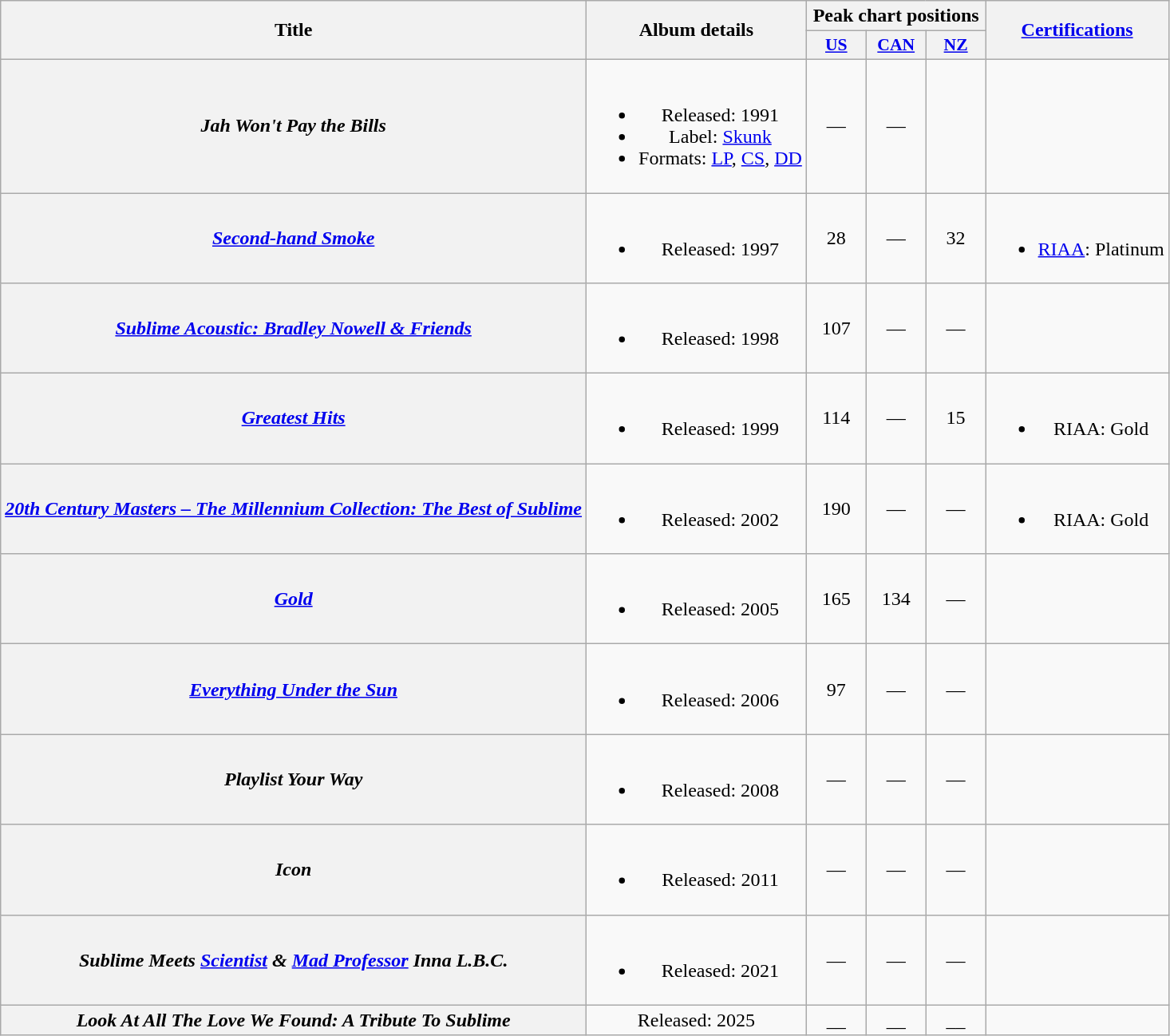<table class="wikitable plainrowheaders" style="text-align:center">
<tr>
<th scope="col" rowspan="2">Title</th>
<th scope="col" rowspan="2">Album details</th>
<th scope="col" colspan="3">Peak chart positions</th>
<th scope="col" rowspan="2"><a href='#'>Certifications</a></th>
</tr>
<tr>
<th scope="col" style="width:3em; font-size:90%"><a href='#'>US</a><br></th>
<th scope="col" style="width:3em; font-size:90%"><a href='#'>CAN</a><br></th>
<th scope="col" style="width:3em; font-size:90%"><a href='#'>NZ</a><br></th>
</tr>
<tr>
<th scope="row"><em>Jah Won't Pay the Bills</em></th>
<td><br><ul><li>Released: 1991</li><li>Label: <a href='#'>Skunk</a></li><li>Formats: <a href='#'>LP</a>, <a href='#'>CS</a>, <a href='#'>DD</a></li></ul></td>
<td>—</td>
<td>—</td>
<td></td>
</tr>
<tr>
<th scope="row"><em><a href='#'>Second-hand Smoke</a></em></th>
<td><br><ul><li>Released: 1997</li></ul></td>
<td>28</td>
<td>—</td>
<td>32</td>
<td><br><ul><li><a href='#'>RIAA</a>: Platinum</li></ul></td>
</tr>
<tr>
<th scope="row"><em><a href='#'>Sublime Acoustic: Bradley Nowell & Friends</a></em></th>
<td><br><ul><li>Released: 1998</li></ul></td>
<td>107</td>
<td>—</td>
<td>—</td>
<td></td>
</tr>
<tr>
<th scope="row"><em><a href='#'>Greatest Hits</a></em></th>
<td><br><ul><li>Released: 1999</li></ul></td>
<td>114</td>
<td>—</td>
<td>15</td>
<td><br><ul><li>RIAA: Gold</li></ul></td>
</tr>
<tr>
<th scope="row"><em><a href='#'>20th Century Masters – The Millennium Collection: The Best of Sublime</a></em></th>
<td><br><ul><li>Released: 2002</li></ul></td>
<td>190</td>
<td>—</td>
<td>—</td>
<td><br><ul><li>RIAA: Gold</li></ul></td>
</tr>
<tr>
<th scope="row"><em><a href='#'>Gold</a></em></th>
<td><br><ul><li>Released: 2005</li></ul></td>
<td>165</td>
<td>134</td>
<td>—</td>
<td></td>
</tr>
<tr>
<th scope="row"><em><a href='#'>Everything Under the Sun</a></em></th>
<td><br><ul><li>Released: 2006</li></ul></td>
<td>97</td>
<td>—</td>
<td>—</td>
<td></td>
</tr>
<tr>
<th scope="row"><em>Playlist Your Way</em></th>
<td><br><ul><li>Released: 2008</li></ul></td>
<td>—</td>
<td>—</td>
<td>—</td>
<td></td>
</tr>
<tr>
<th scope="row"><em>Icon</em></th>
<td><br><ul><li>Released: 2011</li></ul></td>
<td>—</td>
<td>—</td>
<td>—</td>
<td></td>
</tr>
<tr>
<th scope="row"><em>Sublime Meets <a href='#'>Scientist</a> & <a href='#'>Mad Professor</a> Inna L.B.C.</em></th>
<td><br><ul><li>Released: 2021</li></ul></td>
<td>—</td>
<td>—</td>
<td>—</td>
<td></td>
</tr>
<tr>
<th><em>Look At All The Love We Found: A Tribute To Sublime</em></th>
<td>Released: 2025</td>
<td>__</td>
<td>__</td>
<td>__</td>
<td></td>
</tr>
</table>
